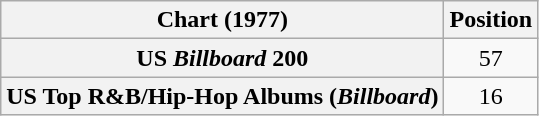<table class="wikitable sortable plainrowheaders" style="text-align:center">
<tr>
<th scope="col">Chart (1977)</th>
<th scope="col">Position</th>
</tr>
<tr>
<th scope="row">US <em>Billboard</em> 200</th>
<td>57</td>
</tr>
<tr>
<th scope="row">US Top R&B/Hip-Hop Albums (<em>Billboard</em>)</th>
<td>16</td>
</tr>
</table>
